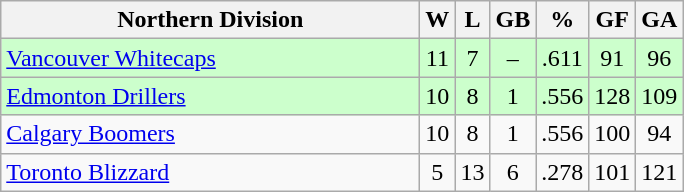<table class="wikitable" style="text-align:center">
<tr>
<th style="width:17em">Northern Division</th>
<th>W</th>
<th>L</th>
<th>GB</th>
<th>%</th>
<th>GF</th>
<th>GA</th>
</tr>
<tr bgcolor=#ccffcc align=center>
<td align=left><a href='#'>Vancouver Whitecaps</a></td>
<td>11</td>
<td>7</td>
<td>–</td>
<td>.611</td>
<td>91</td>
<td>96</td>
</tr>
<tr bgcolor=#ccffcc>
<td align=left><a href='#'>Edmonton Drillers</a></td>
<td>10</td>
<td>8</td>
<td>1</td>
<td>.556</td>
<td>128</td>
<td>109</td>
</tr>
<tr>
<td align=left><a href='#'>Calgary Boomers</a></td>
<td>10</td>
<td>8</td>
<td>1</td>
<td>.556</td>
<td>100</td>
<td>94</td>
</tr>
<tr>
<td align=left><a href='#'>Toronto Blizzard</a></td>
<td>5</td>
<td>13</td>
<td>6</td>
<td>.278</td>
<td>101</td>
<td>121</td>
</tr>
</table>
